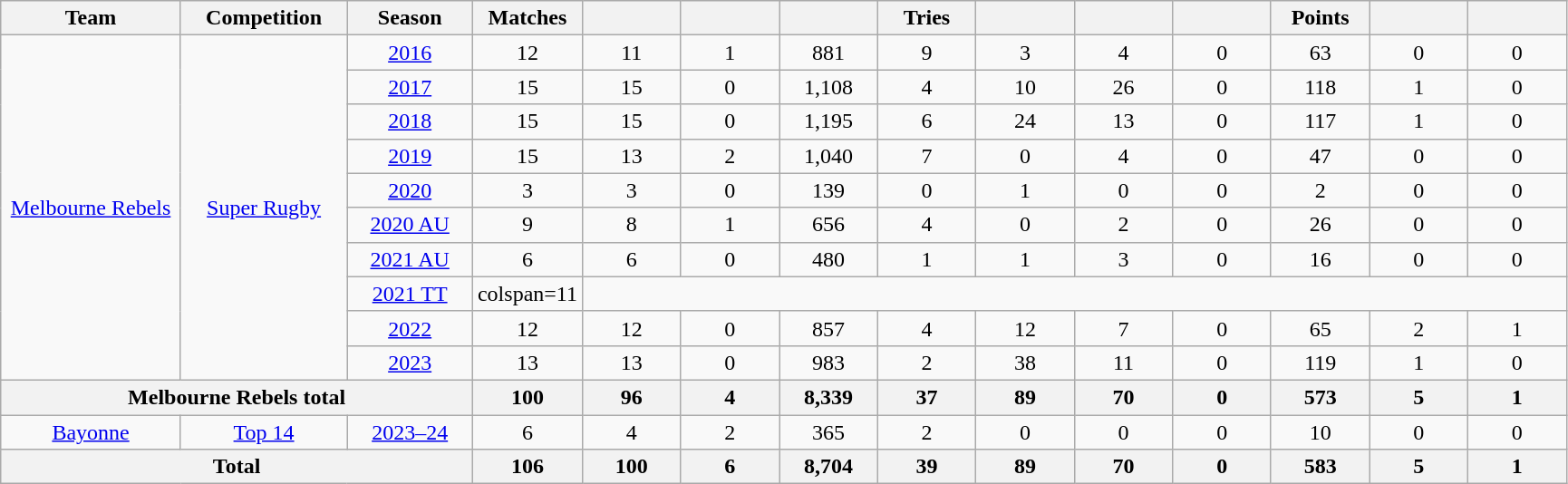<table class="wikitable" style="text-align:center;">
<tr>
<th width=125px>Team</th>
<th width=115px>Competition</th>
<th width=85px>Season</th>
<th width=65px>Matches</th>
<th width=65px></th>
<th width=65px></th>
<th width=65px></th>
<th width=65px>Tries</th>
<th width=65px></th>
<th width=65px></th>
<th width=65px></th>
<th width=65px>Points</th>
<th width=65px> </th>
<th width=65px> </th>
</tr>
<tr>
<td rowspan=10><a href='#'>Melbourne Rebels</a></td>
<td rowspan=10><a href='#'>Super Rugby</a></td>
<td><a href='#'>2016</a></td>
<td>12</td>
<td>11</td>
<td>1</td>
<td>881</td>
<td>9</td>
<td>3</td>
<td>4</td>
<td>0</td>
<td>63</td>
<td>0</td>
<td>0</td>
</tr>
<tr>
<td><a href='#'>2017</a></td>
<td>15</td>
<td>15</td>
<td>0</td>
<td>1,108</td>
<td>4</td>
<td>10</td>
<td>26</td>
<td>0</td>
<td>118</td>
<td>1</td>
<td>0</td>
</tr>
<tr>
<td><a href='#'>2018</a></td>
<td>15</td>
<td>15</td>
<td>0</td>
<td>1,195</td>
<td>6</td>
<td>24</td>
<td>13</td>
<td>0</td>
<td>117</td>
<td>1</td>
<td>0</td>
</tr>
<tr>
<td><a href='#'>2019</a></td>
<td>15</td>
<td>13</td>
<td>2</td>
<td>1,040</td>
<td>7</td>
<td>0</td>
<td>4</td>
<td>0</td>
<td>47</td>
<td>0</td>
<td>0</td>
</tr>
<tr>
<td><a href='#'>2020</a></td>
<td>3</td>
<td>3</td>
<td>0</td>
<td>139</td>
<td>0</td>
<td>1</td>
<td>0</td>
<td>0</td>
<td>2</td>
<td>0</td>
<td>0</td>
</tr>
<tr>
<td><a href='#'>2020 AU</a></td>
<td>9</td>
<td>8</td>
<td>1</td>
<td>656</td>
<td>4</td>
<td>0</td>
<td>2</td>
<td>0</td>
<td>26</td>
<td>0</td>
<td>0</td>
</tr>
<tr>
<td><a href='#'>2021 AU</a></td>
<td>6</td>
<td>6</td>
<td>0</td>
<td>480</td>
<td>1</td>
<td>1</td>
<td>3</td>
<td>0</td>
<td>16</td>
<td>0</td>
<td>0</td>
</tr>
<tr>
<td><a href='#'>2021 TT</a></td>
<td>colspan=11 </td>
</tr>
<tr>
<td><a href='#'>2022</a></td>
<td>12</td>
<td>12</td>
<td>0</td>
<td>857</td>
<td>4</td>
<td>12</td>
<td>7</td>
<td>0</td>
<td>65</td>
<td>2</td>
<td>1</td>
</tr>
<tr>
<td><a href='#'>2023</a></td>
<td>13</td>
<td>13</td>
<td>0</td>
<td>983</td>
<td>2</td>
<td>38</td>
<td>11</td>
<td>0</td>
<td>119</td>
<td>1</td>
<td>0</td>
</tr>
<tr>
<th colspan=3>Melbourne Rebels total</th>
<th>100</th>
<th>96</th>
<th>4</th>
<th>8,339</th>
<th>37</th>
<th>89</th>
<th>70</th>
<th>0</th>
<th>573</th>
<th>5</th>
<th>1</th>
</tr>
<tr>
<td><a href='#'>Bayonne</a></td>
<td><a href='#'>Top 14</a></td>
<td><a href='#'>2023–24</a></td>
<td>6</td>
<td>4</td>
<td>2</td>
<td>365</td>
<td>2</td>
<td>0</td>
<td>0</td>
<td>0</td>
<td>10</td>
<td>0</td>
<td>0</td>
</tr>
<tr>
<th colspan=3>Total</th>
<th>106</th>
<th>100</th>
<th>6</th>
<th>8,704</th>
<th>39</th>
<th>89</th>
<th>70</th>
<th>0</th>
<th>583</th>
<th>5</th>
<th>1</th>
</tr>
</table>
